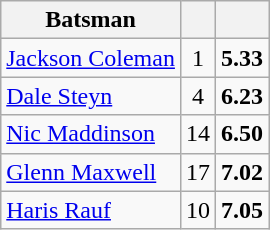<table class="wikitable sortable" style="text-align:center">
<tr>
<th>Batsman</th>
<th></th>
<th></th>
</tr>
<tr |>
<td style="text-align:left"> <a href='#'>Jackson Coleman</a></td>
<td>1</td>
<td><strong>5.33</strong></td>
</tr>
<tr>
<td style="text-align:left"> <a href='#'>Dale Steyn</a></td>
<td>4</td>
<td><strong>6.23</strong></td>
</tr>
<tr>
<td style="text-align:left"> <a href='#'>Nic Maddinson</a></td>
<td>14</td>
<td><strong>6.50</strong></td>
</tr>
<tr>
<td style="text-align:left"> <a href='#'>Glenn Maxwell</a></td>
<td>17</td>
<td><strong>7.02</strong></td>
</tr>
<tr>
<td style="text-align:left"> <a href='#'>Haris Rauf</a></td>
<td>10</td>
<td><strong>7.05</strong></td>
</tr>
</table>
